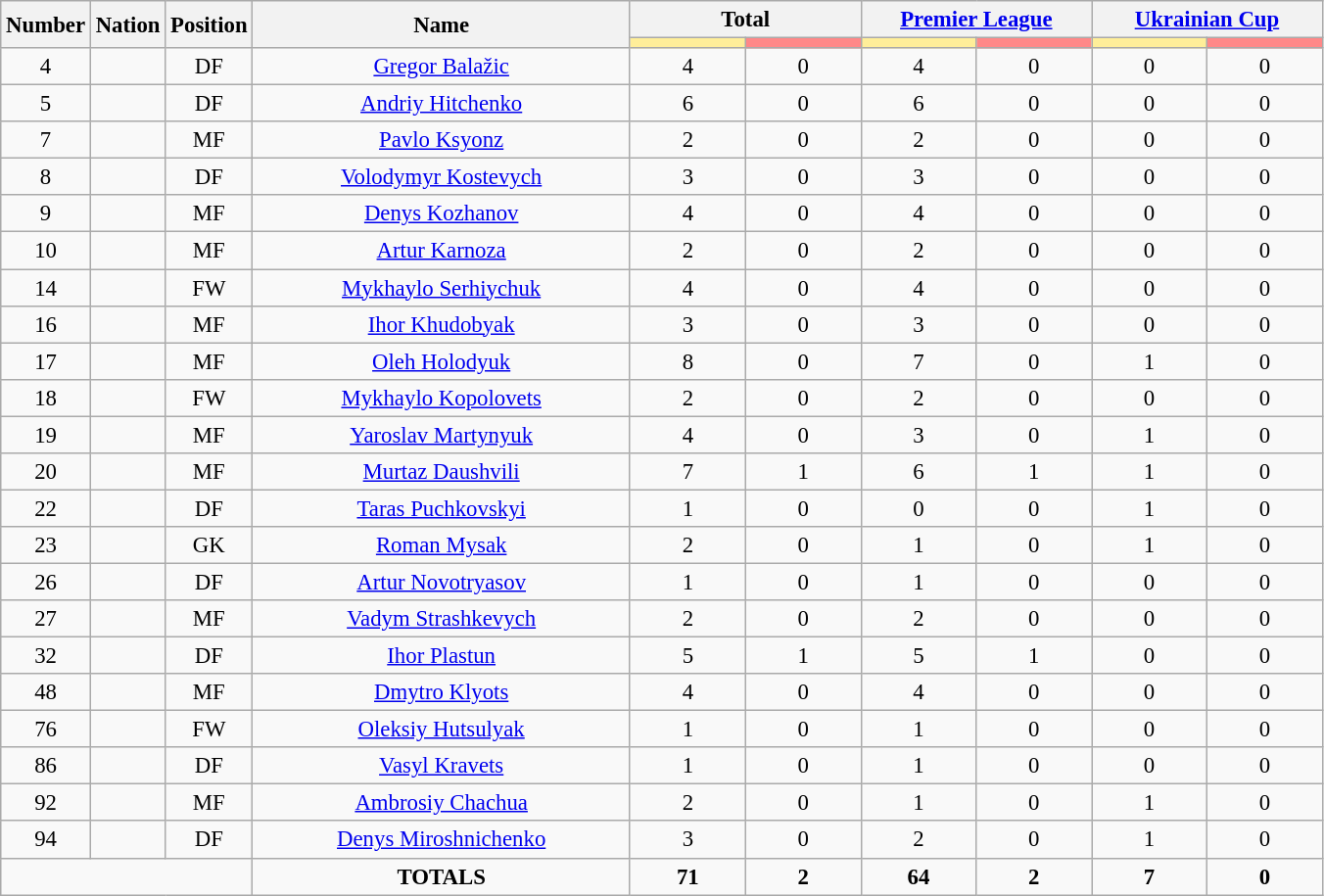<table class="wikitable" style="font-size: 95%; text-align: center;">
<tr>
<th width=40 rowspan="2">Number</th>
<th width=40 rowspan="2">Nation</th>
<th width=40 rowspan="2">Position</th>
<th width=250 rowspan="2">Name</th>
<th width=150 colspan="2">Total</th>
<th width=150 colspan="2"><a href='#'>Premier League</a></th>
<th width=150 colspan="2"><a href='#'>Ukrainian Cup</a></th>
</tr>
<tr>
<th width=60 style="background: #FFEE99"></th>
<th width=60 style="background: #FF8888"></th>
<th width=60 style="background: #FFEE99"></th>
<th width=60 style="background: #FF8888"></th>
<th width=60 style="background: #FFEE99"></th>
<th width=60 style="background: #FF8888"></th>
</tr>
<tr>
<td>4</td>
<td></td>
<td>DF</td>
<td><a href='#'>Gregor Balažic</a></td>
<td>4</td>
<td>0</td>
<td>4</td>
<td>0</td>
<td>0</td>
<td>0</td>
</tr>
<tr>
<td>5</td>
<td></td>
<td>DF</td>
<td><a href='#'>Andriy Hitchenko</a></td>
<td>6</td>
<td>0</td>
<td>6</td>
<td>0</td>
<td>0</td>
<td>0</td>
</tr>
<tr>
<td>7</td>
<td></td>
<td>MF</td>
<td><a href='#'>Pavlo Ksyonz</a></td>
<td>2</td>
<td>0</td>
<td>2</td>
<td>0</td>
<td>0</td>
<td>0</td>
</tr>
<tr>
<td>8</td>
<td></td>
<td>DF</td>
<td><a href='#'>Volodymyr Kostevych</a></td>
<td>3</td>
<td>0</td>
<td>3</td>
<td>0</td>
<td>0</td>
<td>0</td>
</tr>
<tr>
<td>9</td>
<td></td>
<td>MF</td>
<td><a href='#'>Denys Kozhanov</a></td>
<td>4</td>
<td>0</td>
<td>4</td>
<td>0</td>
<td>0</td>
<td>0</td>
</tr>
<tr>
<td>10</td>
<td></td>
<td>MF</td>
<td><a href='#'>Artur Karnoza</a></td>
<td>2</td>
<td>0</td>
<td>2</td>
<td>0</td>
<td>0</td>
<td>0</td>
</tr>
<tr>
<td>14</td>
<td></td>
<td>FW</td>
<td><a href='#'>Mykhaylo Serhiychuk</a></td>
<td>4</td>
<td>0</td>
<td>4</td>
<td>0</td>
<td>0</td>
<td>0</td>
</tr>
<tr>
<td>16</td>
<td></td>
<td>MF</td>
<td><a href='#'>Ihor Khudobyak</a></td>
<td>3</td>
<td>0</td>
<td>3</td>
<td>0</td>
<td>0</td>
<td>0</td>
</tr>
<tr>
<td>17</td>
<td></td>
<td>MF</td>
<td><a href='#'>Oleh Holodyuk</a></td>
<td>8</td>
<td>0</td>
<td>7</td>
<td>0</td>
<td>1</td>
<td>0</td>
</tr>
<tr>
<td>18</td>
<td></td>
<td>FW</td>
<td><a href='#'>Mykhaylo Kopolovets</a></td>
<td>2</td>
<td>0</td>
<td>2</td>
<td>0</td>
<td>0</td>
<td>0</td>
</tr>
<tr>
<td>19</td>
<td></td>
<td>MF</td>
<td><a href='#'>Yaroslav Martynyuk</a></td>
<td>4</td>
<td>0</td>
<td>3</td>
<td>0</td>
<td>1</td>
<td>0</td>
</tr>
<tr>
<td>20</td>
<td></td>
<td>MF</td>
<td><a href='#'>Murtaz Daushvili</a></td>
<td>7</td>
<td>1</td>
<td>6</td>
<td>1</td>
<td>1</td>
<td>0</td>
</tr>
<tr>
<td>22</td>
<td></td>
<td>DF</td>
<td><a href='#'>Taras Puchkovskyi</a></td>
<td>1</td>
<td>0</td>
<td>0</td>
<td>0</td>
<td>1</td>
<td>0</td>
</tr>
<tr>
<td>23</td>
<td></td>
<td>GK</td>
<td><a href='#'>Roman Mysak</a></td>
<td>2</td>
<td>0</td>
<td>1</td>
<td>0</td>
<td>1</td>
<td>0</td>
</tr>
<tr>
<td>26</td>
<td></td>
<td>DF</td>
<td><a href='#'>Artur Novotryasov</a></td>
<td>1</td>
<td>0</td>
<td>1</td>
<td>0</td>
<td>0</td>
<td>0</td>
</tr>
<tr>
<td>27</td>
<td></td>
<td>MF</td>
<td><a href='#'>Vadym Strashkevych</a></td>
<td>2</td>
<td>0</td>
<td>2</td>
<td>0</td>
<td>0</td>
<td>0</td>
</tr>
<tr>
<td>32</td>
<td></td>
<td>DF</td>
<td><a href='#'>Ihor Plastun</a></td>
<td>5</td>
<td>1</td>
<td>5</td>
<td>1</td>
<td>0</td>
<td>0</td>
</tr>
<tr>
<td>48</td>
<td></td>
<td>MF</td>
<td><a href='#'>Dmytro Klyots</a></td>
<td>4</td>
<td>0</td>
<td>4</td>
<td>0</td>
<td>0</td>
<td>0</td>
</tr>
<tr>
<td>76</td>
<td></td>
<td>FW</td>
<td><a href='#'>Oleksiy Hutsulyak</a></td>
<td>1</td>
<td>0</td>
<td>1</td>
<td>0</td>
<td>0</td>
<td>0</td>
</tr>
<tr>
<td>86</td>
<td></td>
<td>DF</td>
<td><a href='#'>Vasyl Kravets</a></td>
<td>1</td>
<td>0</td>
<td>1</td>
<td>0</td>
<td>0</td>
<td>0</td>
</tr>
<tr>
<td>92</td>
<td></td>
<td>MF</td>
<td><a href='#'>Ambrosiy Chachua</a></td>
<td>2</td>
<td>0</td>
<td>1</td>
<td>0</td>
<td>1</td>
<td>0</td>
</tr>
<tr>
<td>94</td>
<td></td>
<td>DF</td>
<td><a href='#'>Denys Miroshnichenko</a></td>
<td>3</td>
<td>0</td>
<td>2</td>
<td>0</td>
<td>1</td>
<td>0</td>
</tr>
<tr>
<td colspan="3"></td>
<td><strong>TOTALS</strong></td>
<td><strong>71</strong></td>
<td><strong>2</strong></td>
<td><strong>64</strong></td>
<td><strong>2</strong></td>
<td><strong>7</strong></td>
<td><strong>0</strong></td>
</tr>
</table>
